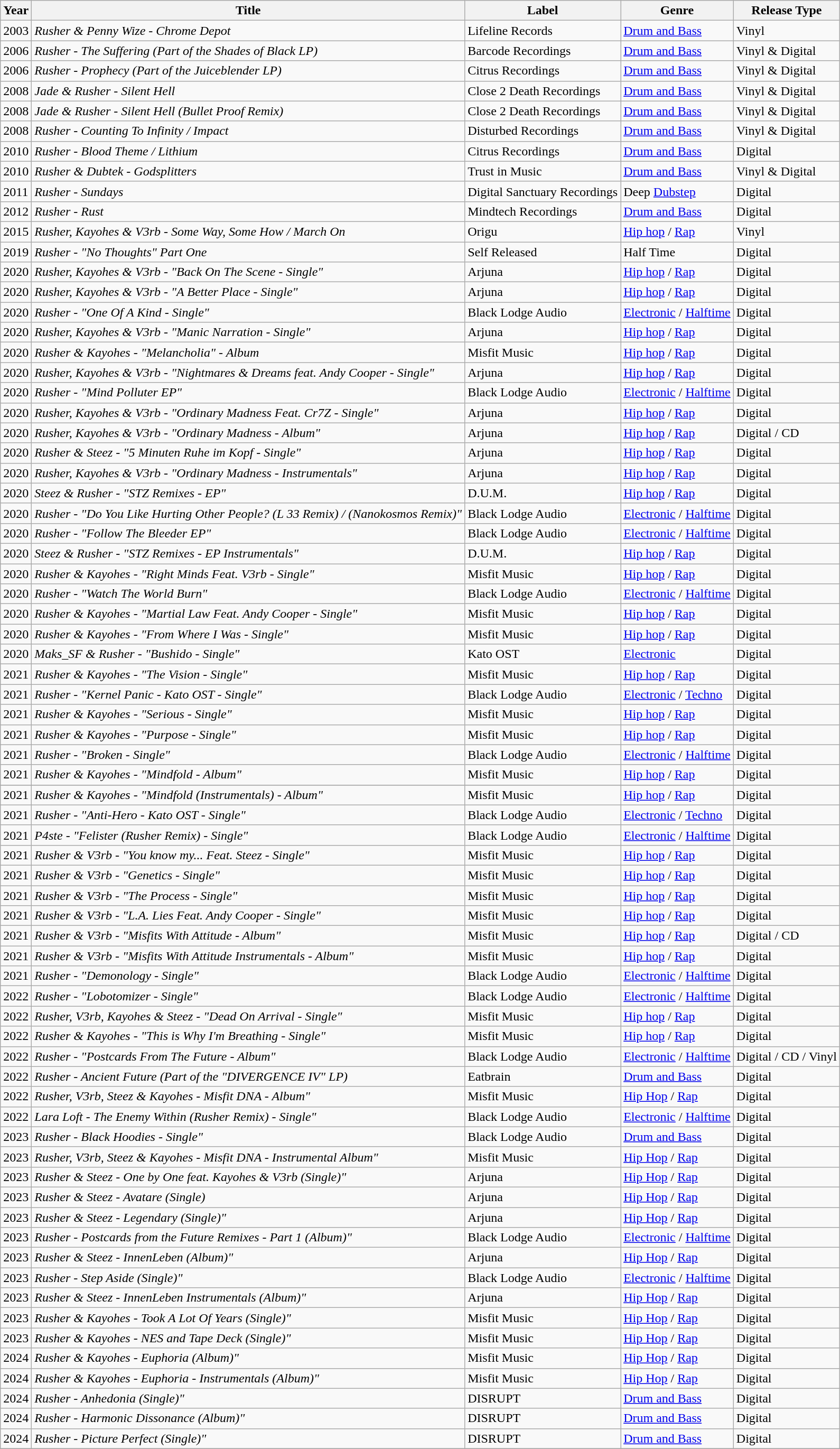<table class="wikitable sortable plainrowheaders">
<tr>
<th scope="col">Year</th>
<th scope="col">Title</th>
<th scope="col">Label</th>
<th scope="col">Genre</th>
<th scope="col">Release Type</th>
</tr>
<tr>
<td>2003</td>
<td><em>Rusher & Penny Wize - Chrome Depot</em></td>
<td>Lifeline Records</td>
<td><a href='#'>Drum and Bass</a></td>
<td>Vinyl</td>
</tr>
<tr>
<td>2006</td>
<td><em>Rusher - The Suffering (Part of the Shades of Black LP)</em></td>
<td>Barcode Recordings</td>
<td><a href='#'>Drum and Bass</a></td>
<td>Vinyl & Digital</td>
</tr>
<tr>
<td>2006</td>
<td><em>Rusher - Prophecy (Part of the Juiceblender LP)</em></td>
<td>Citrus Recordings</td>
<td><a href='#'>Drum and Bass</a></td>
<td>Vinyl & Digital</td>
</tr>
<tr>
<td>2008</td>
<td><em>Jade & Rusher - Silent Hell</em></td>
<td>Close 2 Death Recordings</td>
<td><a href='#'>Drum and Bass</a></td>
<td>Vinyl & Digital</td>
</tr>
<tr>
<td>2008</td>
<td><em>Jade & Rusher - Silent Hell (Bullet Proof Remix)</em></td>
<td>Close 2 Death Recordings</td>
<td><a href='#'>Drum and Bass</a></td>
<td>Vinyl & Digital</td>
</tr>
<tr>
<td>2008</td>
<td><em>Rusher - Counting To Infinity / Impact</em></td>
<td>Disturbed Recordings</td>
<td><a href='#'>Drum and Bass</a></td>
<td>Vinyl & Digital</td>
</tr>
<tr>
<td>2010</td>
<td><em>Rusher - Blood Theme / Lithium</em></td>
<td>Citrus Recordings</td>
<td><a href='#'>Drum and Bass</a></td>
<td>Digital</td>
</tr>
<tr>
<td>2010</td>
<td><em>Rusher & Dubtek - Godsplitters</em></td>
<td>Trust in Music</td>
<td><a href='#'>Drum and Bass</a></td>
<td>Vinyl & Digital</td>
</tr>
<tr>
<td>2011</td>
<td><em>Rusher - Sundays</em></td>
<td>Digital Sanctuary Recordings</td>
<td>Deep <a href='#'>Dubstep</a></td>
<td>Digital</td>
</tr>
<tr>
<td>2012</td>
<td><em>Rusher - Rust</em></td>
<td>Mindtech Recordings</td>
<td><a href='#'>Drum and Bass</a></td>
<td>Digital</td>
</tr>
<tr>
<td>2015</td>
<td><em>Rusher, Kayohes & V3rb  - Some Way, Some How / March On</em></td>
<td>Origu</td>
<td><a href='#'>Hip hop</a> / <a href='#'>Rap</a></td>
<td>Vinyl</td>
</tr>
<tr>
<td>2019</td>
<td><em>Rusher - "No Thoughts" Part One</em></td>
<td>Self Released</td>
<td>Half Time</td>
<td>Digital</td>
</tr>
<tr>
<td>2020</td>
<td><em>Rusher, Kayohes & V3rb - "Back On The Scene - Single"</em></td>
<td>Arjuna</td>
<td><a href='#'>Hip hop</a> / <a href='#'>Rap</a></td>
<td>Digital</td>
</tr>
<tr>
<td>2020</td>
<td><em>Rusher, Kayohes & V3rb - "A Better Place - Single"</em></td>
<td>Arjuna</td>
<td><a href='#'>Hip hop</a> / <a href='#'>Rap</a></td>
<td>Digital</td>
</tr>
<tr>
<td>2020</td>
<td><em>Rusher - "One Of A Kind - Single"</em></td>
<td>Black Lodge Audio</td>
<td><a href='#'>Electronic</a> / <a href='#'>Halftime</a></td>
<td>Digital</td>
</tr>
<tr>
<td>2020</td>
<td><em>Rusher, Kayohes & V3rb - "Manic Narration - Single"</em></td>
<td>Arjuna</td>
<td><a href='#'>Hip hop</a> / <a href='#'>Rap</a></td>
<td>Digital</td>
</tr>
<tr>
<td>2020</td>
<td><em>Rusher & Kayohes - "Melancholia" - Album</em></td>
<td>Misfit Music</td>
<td><a href='#'>Hip hop</a> / <a href='#'>Rap</a></td>
<td>Digital</td>
</tr>
<tr>
<td>2020</td>
<td><em>Rusher, Kayohes & V3rb - "Nightmares & Dreams feat. Andy Cooper - Single"</em></td>
<td>Arjuna</td>
<td><a href='#'>Hip hop</a> / <a href='#'>Rap</a></td>
<td>Digital</td>
</tr>
<tr>
<td>2020</td>
<td><em>Rusher - "Mind Polluter EP"</em></td>
<td>Black Lodge Audio</td>
<td><a href='#'>Electronic</a> / <a href='#'>Halftime</a></td>
<td>Digital</td>
</tr>
<tr>
<td>2020</td>
<td><em>Rusher, Kayohes & V3rb - "Ordinary Madness Feat. Cr7Z - Single"</em></td>
<td>Arjuna</td>
<td><a href='#'>Hip hop</a> / <a href='#'>Rap</a></td>
<td>Digital</td>
</tr>
<tr>
<td>2020</td>
<td><em>Rusher, Kayohes & V3rb - "Ordinary Madness - Album"</em></td>
<td>Arjuna</td>
<td><a href='#'>Hip hop</a> / <a href='#'>Rap</a></td>
<td>Digital / CD</td>
</tr>
<tr>
<td>2020</td>
<td><em>Rusher & Steez - "5 Minuten Ruhe im Kopf - Single"</em></td>
<td>Arjuna</td>
<td><a href='#'>Hip hop</a> / <a href='#'>Rap</a></td>
<td>Digital</td>
</tr>
<tr>
<td>2020</td>
<td><em>Rusher, Kayohes & V3rb - "Ordinary Madness - Instrumentals"</em></td>
<td>Arjuna</td>
<td><a href='#'>Hip hop</a> / <a href='#'>Rap</a></td>
<td>Digital</td>
</tr>
<tr>
<td>2020</td>
<td><em>Steez & Rusher - "STZ Remixes - EP"</em></td>
<td>D.U.M.</td>
<td><a href='#'>Hip hop</a> / <a href='#'>Rap</a></td>
<td>Digital</td>
</tr>
<tr>
<td>2020</td>
<td><em>Rusher - "Do You Like Hurting Other People? (L 33 Remix) / (Nanokosmos Remix)"</em></td>
<td>Black Lodge Audio</td>
<td><a href='#'>Electronic</a> / <a href='#'>Halftime</a></td>
<td>Digital</td>
</tr>
<tr>
<td>2020</td>
<td><em>Rusher - "Follow The Bleeder EP"</em></td>
<td>Black Lodge Audio</td>
<td><a href='#'>Electronic</a> / <a href='#'>Halftime</a></td>
<td>Digital</td>
</tr>
<tr>
<td>2020</td>
<td><em>Steez & Rusher - "STZ Remixes - EP Instrumentals"</em></td>
<td>D.U.M.</td>
<td><a href='#'>Hip hop</a> / <a href='#'>Rap</a></td>
<td>Digital</td>
</tr>
<tr>
<td>2020</td>
<td><em>Rusher & Kayohes - "Right Minds Feat. V3rb - Single"</em></td>
<td>Misfit Music</td>
<td><a href='#'>Hip hop</a> / <a href='#'>Rap</a></td>
<td>Digital</td>
</tr>
<tr>
<td>2020</td>
<td><em>Rusher - "Watch The World Burn"</em></td>
<td>Black Lodge Audio</td>
<td><a href='#'>Electronic</a> / <a href='#'>Halftime</a></td>
<td>Digital</td>
</tr>
<tr>
<td>2020</td>
<td><em>Rusher & Kayohes - "Martial Law Feat. Andy Cooper - Single"</em></td>
<td>Misfit Music</td>
<td><a href='#'>Hip hop</a> / <a href='#'>Rap</a></td>
<td>Digital</td>
</tr>
<tr>
<td>2020</td>
<td><em>Rusher & Kayohes - "From Where I Was - Single"</em></td>
<td>Misfit Music</td>
<td><a href='#'>Hip hop</a> / <a href='#'>Rap</a></td>
<td>Digital</td>
</tr>
<tr>
<td>2020</td>
<td><em>Maks_SF & Rusher - "Bushido - Single"</em></td>
<td>Kato OST</td>
<td><a href='#'>Electronic</a></td>
<td>Digital</td>
</tr>
<tr>
<td>2021</td>
<td><em>Rusher & Kayohes - "The Vision - Single"</em></td>
<td>Misfit Music</td>
<td><a href='#'>Hip hop</a> / <a href='#'>Rap</a></td>
<td>Digital</td>
</tr>
<tr>
<td>2021</td>
<td><em>Rusher - "Kernel Panic - Kato OST - Single"</em></td>
<td>Black Lodge Audio</td>
<td><a href='#'>Electronic</a> / <a href='#'>Techno</a></td>
<td>Digital</td>
</tr>
<tr>
<td>2021</td>
<td><em>Rusher & Kayohes - "Serious - Single"</em></td>
<td>Misfit Music</td>
<td><a href='#'>Hip hop</a> / <a href='#'>Rap</a></td>
<td>Digital</td>
</tr>
<tr>
<td>2021</td>
<td><em>Rusher & Kayohes - "Purpose - Single"</em></td>
<td>Misfit Music</td>
<td><a href='#'>Hip hop</a> / <a href='#'>Rap</a></td>
<td>Digital</td>
</tr>
<tr>
<td>2021</td>
<td><em>Rusher - "Broken - Single"</em></td>
<td>Black Lodge Audio</td>
<td><a href='#'>Electronic</a> / <a href='#'>Halftime</a></td>
<td>Digital</td>
</tr>
<tr>
<td>2021</td>
<td><em>Rusher & Kayohes - "Mindfold - Album"</em></td>
<td>Misfit Music</td>
<td><a href='#'>Hip hop</a> / <a href='#'>Rap</a></td>
<td>Digital</td>
</tr>
<tr>
</tr>
<tr>
<td>2021</td>
<td><em>Rusher & Kayohes - "Mindfold (Instrumentals) - Album"</em></td>
<td>Misfit Music</td>
<td><a href='#'>Hip hop</a> / <a href='#'>Rap</a></td>
<td>Digital</td>
</tr>
<tr>
<td>2021</td>
<td><em>Rusher - "Anti-Hero - Kato OST - Single"</em></td>
<td>Black Lodge Audio</td>
<td><a href='#'>Electronic</a> / <a href='#'>Techno</a></td>
<td>Digital</td>
</tr>
<tr>
<td>2021</td>
<td><em>P4ste - "Felister (Rusher Remix) - Single"</em></td>
<td>Black Lodge Audio</td>
<td><a href='#'>Electronic</a> / <a href='#'>Halftime</a></td>
<td>Digital</td>
</tr>
<tr>
<td>2021</td>
<td><em>Rusher & V3rb - "You know my... Feat. Steez - Single"</em></td>
<td>Misfit Music</td>
<td><a href='#'>Hip hop</a> / <a href='#'>Rap</a></td>
<td>Digital</td>
</tr>
<tr>
<td>2021</td>
<td><em>Rusher & V3rb - "Genetics - Single"</em></td>
<td>Misfit Music</td>
<td><a href='#'>Hip hop</a> / <a href='#'>Rap</a></td>
<td>Digital</td>
</tr>
<tr>
<td>2021</td>
<td><em>Rusher & V3rb - "The Process - Single"</em></td>
<td>Misfit Music</td>
<td><a href='#'>Hip hop</a> / <a href='#'>Rap</a></td>
<td>Digital</td>
</tr>
<tr>
<td>2021</td>
<td><em>Rusher & V3rb - "L.A. Lies Feat. Andy Cooper - Single"</em></td>
<td>Misfit Music</td>
<td><a href='#'>Hip hop</a> / <a href='#'>Rap</a></td>
<td>Digital</td>
</tr>
<tr>
<td>2021</td>
<td><em>Rusher & V3rb - "Misfits With Attitude - Album"</em></td>
<td>Misfit Music</td>
<td><a href='#'>Hip hop</a> / <a href='#'>Rap</a></td>
<td>Digital / CD</td>
</tr>
<tr>
<td>2021</td>
<td><em>Rusher & V3rb - "Misfits With Attitude Instrumentals - Album"</em></td>
<td>Misfit Music</td>
<td><a href='#'>Hip hop</a> / <a href='#'>Rap</a></td>
<td>Digital</td>
</tr>
<tr>
<td>2021</td>
<td><em>Rusher - "Demonology - Single"</em></td>
<td>Black Lodge Audio</td>
<td><a href='#'>Electronic</a> / <a href='#'>Halftime</a></td>
<td>Digital</td>
</tr>
<tr>
<td>2022</td>
<td><em>Rusher - "Lobotomizer - Single"</em></td>
<td>Black Lodge Audio</td>
<td><a href='#'>Electronic</a> / <a href='#'>Halftime</a></td>
<td>Digital</td>
</tr>
<tr>
<td>2022</td>
<td><em>Rusher, V3rb, Kayohes & Steez - "Dead On Arrival - Single"</em></td>
<td>Misfit Music</td>
<td><a href='#'>Hip hop</a> / <a href='#'>Rap</a></td>
<td>Digital</td>
</tr>
<tr>
<td>2022</td>
<td><em>Rusher & Kayohes - "This is Why I'm Breathing - Single"</em></td>
<td>Misfit Music</td>
<td><a href='#'>Hip hop</a> / <a href='#'>Rap</a></td>
<td>Digital</td>
</tr>
<tr>
<td>2022</td>
<td><em>Rusher - "Postcards From The Future - Album"</em></td>
<td>Black Lodge Audio</td>
<td><a href='#'>Electronic</a> / <a href='#'>Halftime</a></td>
<td>Digital / CD / Vinyl</td>
</tr>
<tr>
<td>2022</td>
<td><em>Rusher - Ancient Future (Part of the "DIVERGENCE IV" LP)</em></td>
<td>Eatbrain</td>
<td><a href='#'>Drum and Bass</a></td>
<td>Digital</td>
</tr>
<tr>
<td>2022</td>
<td><em>Rusher, V3rb, Steez & Kayohes - Misfit DNA - Album"</em></td>
<td>Misfit Music</td>
<td><a href='#'>Hip Hop</a> / <a href='#'>Rap</a></td>
<td>Digital</td>
</tr>
<tr>
<td>2022</td>
<td><em>Lara Loft - The Enemy Within (Rusher Remix) - Single"</em></td>
<td>Black Lodge Audio</td>
<td><a href='#'>Electronic</a> / <a href='#'>Halftime</a></td>
<td>Digital</td>
</tr>
<tr>
<td>2023</td>
<td><em>Rusher - Black Hoodies - Single"</em></td>
<td>Black Lodge Audio</td>
<td><a href='#'>Drum and Bass</a></td>
<td>Digital</td>
</tr>
<tr>
<td>2023</td>
<td><em>Rusher, V3rb, Steez & Kayohes - Misfit DNA - Instrumental Album"</em></td>
<td>Misfit Music</td>
<td><a href='#'>Hip Hop</a> / <a href='#'>Rap</a></td>
<td>Digital</td>
</tr>
<tr>
<td>2023</td>
<td><em>Rusher & Steez - One by One feat. Kayohes & V3rb (Single)"</em></td>
<td>Arjuna</td>
<td><a href='#'>Hip Hop</a> / <a href='#'>Rap</a></td>
<td>Digital</td>
</tr>
<tr>
<td>2023</td>
<td><em>Rusher & Steez - Avatare (Single)</em></td>
<td>Arjuna</td>
<td><a href='#'>Hip Hop</a> / <a href='#'>Rap</a></td>
<td>Digital</td>
</tr>
<tr>
<td>2023</td>
<td><em>Rusher & Steez - Legendary (Single)"</em></td>
<td>Arjuna</td>
<td><a href='#'>Hip Hop</a> / <a href='#'>Rap</a></td>
<td>Digital</td>
</tr>
<tr>
<td>2023</td>
<td><em>Rusher - Postcards from the Future Remixes - Part 1 (Album)"</em></td>
<td>Black Lodge Audio</td>
<td><a href='#'>Electronic</a> / <a href='#'>Halftime</a></td>
<td>Digital</td>
</tr>
<tr>
<td>2023</td>
<td><em>Rusher & Steez - InnenLeben (Album)"</em></td>
<td>Arjuna</td>
<td><a href='#'>Hip Hop</a> / <a href='#'>Rap</a></td>
<td>Digital</td>
</tr>
<tr>
<td>2023</td>
<td><em>Rusher - Step Aside (Single)"</em></td>
<td>Black Lodge Audio</td>
<td><a href='#'>Electronic</a> / <a href='#'>Halftime</a></td>
<td>Digital</td>
</tr>
<tr>
<td>2023</td>
<td><em>Rusher & Steez - InnenLeben Instrumentals (Album)"</em></td>
<td>Arjuna</td>
<td><a href='#'>Hip Hop</a> / <a href='#'>Rap</a></td>
<td>Digital</td>
</tr>
<tr>
<td>2023</td>
<td><em>Rusher & Kayohes - Took A Lot Of Years (Single)"</em></td>
<td>Misfit Music</td>
<td><a href='#'>Hip Hop</a> / <a href='#'>Rap</a></td>
<td>Digital</td>
</tr>
<tr>
<td>2023</td>
<td><em>Rusher & Kayohes - NES and Tape Deck (Single)"</em></td>
<td>Misfit Music</td>
<td><a href='#'>Hip Hop</a> / <a href='#'>Rap</a></td>
<td>Digital</td>
</tr>
<tr>
<td>2024</td>
<td><em>Rusher & Kayohes - Euphoria (Album)"</em></td>
<td>Misfit Music</td>
<td><a href='#'>Hip Hop</a> / <a href='#'>Rap</a></td>
<td>Digital</td>
</tr>
<tr>
<td>2024</td>
<td><em>Rusher & Kayohes - Euphoria - Instrumentals (Album)"</em></td>
<td>Misfit Music</td>
<td><a href='#'>Hip Hop</a> / <a href='#'>Rap</a></td>
<td>Digital</td>
</tr>
<tr>
<td>2024</td>
<td><em>Rusher - Anhedonia (Single)"</em></td>
<td>DISRUPT</td>
<td><a href='#'>Drum and Bass</a></td>
<td>Digital</td>
</tr>
<tr>
<td>2024</td>
<td><em>Rusher - Harmonic Dissonance (Album)"</em></td>
<td>DISRUPT</td>
<td><a href='#'>Drum and Bass</a></td>
<td>Digital</td>
</tr>
<tr>
<td>2024</td>
<td><em>Rusher - Picture Perfect (Single)"</em></td>
<td>DISRUPT</td>
<td><a href='#'>Drum and Bass</a></td>
<td>Digital</td>
</tr>
<tr>
</tr>
</table>
